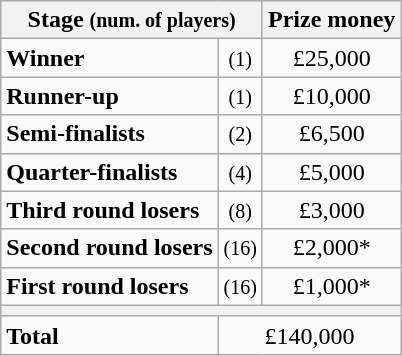<table class="wikitable">
<tr>
<th colspan=2>Stage <small>(num. of players)</small></th>
<th>Prize money</th>
</tr>
<tr>
<td><strong>Winner</strong></td>
<td align=center><small>(1)</small></td>
<td align=center>£25,000</td>
</tr>
<tr>
<td><strong>Runner-up</strong></td>
<td align=center><small>(1)</small></td>
<td align=center>£10,000</td>
</tr>
<tr>
<td><strong>Semi-finalists</strong></td>
<td align=center><small>(2)</small></td>
<td align=center>£6,500</td>
</tr>
<tr>
<td><strong>Quarter-finalists</strong></td>
<td align=center><small>(4)</small></td>
<td align=center>£5,000</td>
</tr>
<tr>
<td><strong>Third round losers</strong></td>
<td align=center><small>(8)</small></td>
<td align=center>£3,000</td>
</tr>
<tr>
<td><strong>Second round losers</strong></td>
<td align=center><small>(16)</small></td>
<td align=center>£2,000*</td>
</tr>
<tr>
<td><strong>First round losers</strong></td>
<td align=center><small>(16)</small></td>
<td align=center>£1,000*</td>
</tr>
<tr>
<th colspan=3></th>
</tr>
<tr>
<td><strong>Total</strong></td>
<td align=center colspan=2>£140,000</td>
</tr>
</table>
